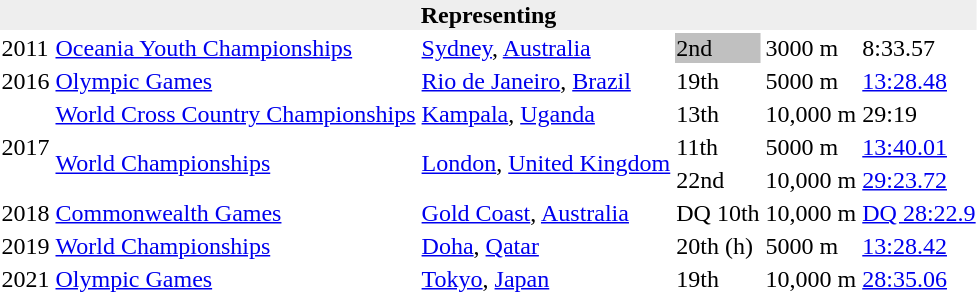<table>
<tr>
<th bgcolor="#eeeeee" colspan="6">Representing </th>
</tr>
<tr>
<td>2011</td>
<td><a href='#'>Oceania Youth Championships</a></td>
<td><a href='#'>Sydney</a>, <a href='#'>Australia</a></td>
<td bgcolor=silver>2nd</td>
<td>3000 m</td>
<td>8:33.57</td>
</tr>
<tr>
<td>2016</td>
<td><a href='#'>Olympic Games</a></td>
<td><a href='#'>Rio de Janeiro</a>, <a href='#'>Brazil</a></td>
<td>19th</td>
<td>5000 m</td>
<td><a href='#'>13:28.48</a></td>
</tr>
<tr>
<td rowspan=3>2017</td>
<td><a href='#'>World Cross Country Championships</a></td>
<td><a href='#'>Kampala</a>, <a href='#'>Uganda</a></td>
<td>13th</td>
<td>10,000 m</td>
<td>29:19</td>
</tr>
<tr>
<td rowspan=2><a href='#'>World Championships</a></td>
<td rowspan=2><a href='#'>London</a>, <a href='#'>United Kingdom</a></td>
<td>11th</td>
<td>5000 m</td>
<td><a href='#'>13:40.01</a></td>
</tr>
<tr>
<td>22nd</td>
<td>10,000 m</td>
<td><a href='#'>29:23.72</a></td>
</tr>
<tr>
<td>2018</td>
<td><a href='#'>Commonwealth Games</a></td>
<td><a href='#'>Gold Coast</a>, <a href='#'>Australia</a></td>
<td>DQ 10th</td>
<td>10,000 m</td>
<td><a href='#'>DQ 28:22.9</a></td>
</tr>
<tr>
<td>2019</td>
<td><a href='#'>World Championships</a></td>
<td><a href='#'>Doha</a>, <a href='#'>Qatar</a></td>
<td>20th (h)</td>
<td>5000 m</td>
<td><a href='#'>13:28.42</a></td>
</tr>
<tr>
<td>2021</td>
<td><a href='#'>Olympic Games</a></td>
<td><a href='#'>Tokyo</a>, <a href='#'>Japan</a></td>
<td>19th</td>
<td>10,000 m</td>
<td><a href='#'>28:35.06</a></td>
</tr>
</table>
